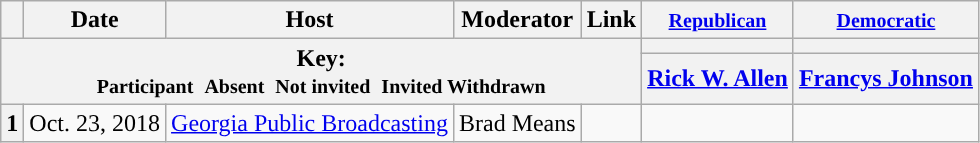<table class="wikitable" style="text-align:center;">
<tr>
<th scope="col"></th>
<th scope="col">Date</th>
<th scope="col">Host</th>
<th scope="col">Moderator</th>
<th scope="col">Link</th>
<th scope="col"><small><a href='#'>Republican</a></small></th>
<th scope="col"><small><a href='#'>Democratic</a></small></th>
</tr>
<tr>
<th colspan="5" rowspan="2">Key:<br> <small>Participant </small>  <small>Absent </small>  <small>Not invited </small>  <small>Invited  Withdrawn</small></th>
<th scope="col" style="background:"></th>
<th scope="col" style="background:"></th>
</tr>
<tr>
<th scope="col"><a href='#'>Rick W. Allen</a></th>
<th scope="col"><a href='#'>Francys Johnson</a></th>
</tr>
<tr>
<th>1</th>
<td style="white-space:nowrap;">Oct. 23, 2018</td>
<td style="white-space:nowrap;"><a href='#'>Georgia Public Broadcasting</a></td>
<td style="white-space:nowrap;">Brad Means</td>
<td style="white-space:nowrap;"></td>
<td></td>
<td></td>
</tr>
</table>
